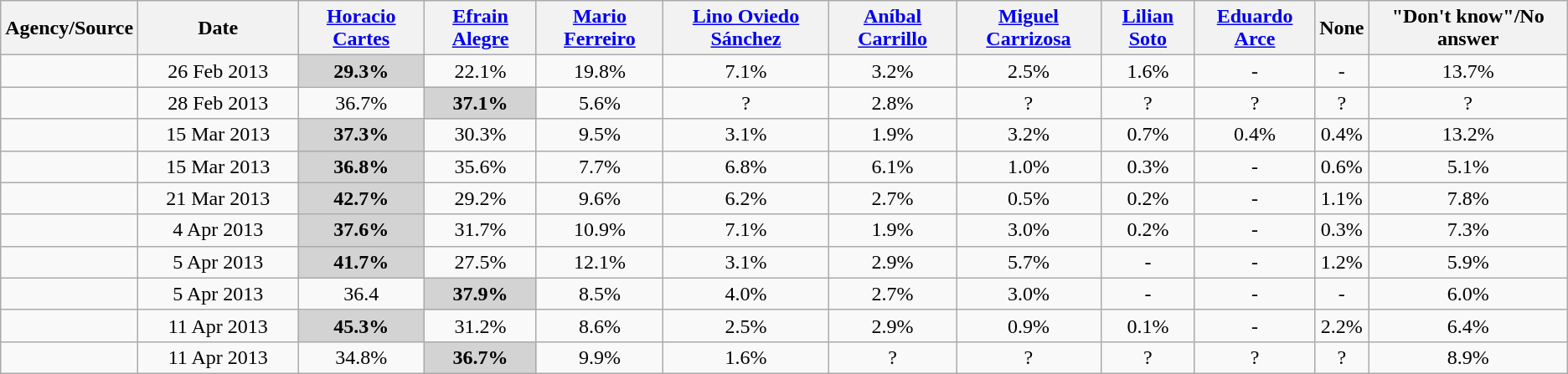<table class="wikitable sortable" style=text-align:center>
<tr>
<th>Agency/Source</th>
<th style="width:120px">Date</th>
<th><a href='#'>Horacio Cartes</a></th>
<th><a href='#'>Efrain Alegre</a></th>
<th><a href='#'>Mario Ferreiro</a></th>
<th><a href='#'>Lino Oviedo Sánchez</a></th>
<th><a href='#'>Aníbal Carrillo</a></th>
<th><a href='#'>Miguel Carrizosa</a></th>
<th><a href='#'>Lilian Soto</a></th>
<th><a href='#'>Eduardo Arce</a></th>
<th>None</th>
<th>"Don't know"/No answer</th>
</tr>
<tr>
<td></td>
<td>26 Feb 2013</td>
<td style="background:lightgrey;"><strong>29.3%</strong></td>
<td>22.1%</td>
<td>19.8%</td>
<td>7.1%</td>
<td>3.2%</td>
<td>2.5%</td>
<td>1.6%</td>
<td>-</td>
<td>-</td>
<td>13.7%</td>
</tr>
<tr>
<td></td>
<td>28 Feb 2013</td>
<td>36.7%</td>
<td style="background:lightgrey;"><strong>37.1%</strong></td>
<td>5.6%</td>
<td>?</td>
<td>2.8%</td>
<td>?</td>
<td>?</td>
<td>?</td>
<td>?</td>
<td>?</td>
</tr>
<tr>
<td></td>
<td>15 Mar 2013</td>
<td style="background:lightgrey;"><strong>37.3%</strong></td>
<td>30.3%</td>
<td>9.5%</td>
<td>3.1%</td>
<td>1.9%</td>
<td>3.2%</td>
<td>0.7%</td>
<td>0.4%</td>
<td>0.4%</td>
<td>13.2%</td>
</tr>
<tr>
<td></td>
<td>15 Mar 2013</td>
<td style="background:lightgrey;"><strong>36.8%</strong></td>
<td>35.6%</td>
<td>7.7%</td>
<td>6.8%</td>
<td>6.1%</td>
<td>1.0%</td>
<td>0.3%</td>
<td>-</td>
<td>0.6%</td>
<td>5.1%</td>
</tr>
<tr>
<td></td>
<td>21 Mar 2013</td>
<td style="background:lightgrey;"><strong>42.7%</strong></td>
<td>29.2%</td>
<td>9.6%</td>
<td>6.2%</td>
<td>2.7%</td>
<td>0.5%</td>
<td>0.2%</td>
<td>-</td>
<td>1.1%</td>
<td>7.8%</td>
</tr>
<tr>
<td></td>
<td>4 Apr 2013</td>
<td style="background:lightgrey;"><strong>37.6%</strong></td>
<td>31.7%</td>
<td>10.9%</td>
<td>7.1%</td>
<td>1.9%</td>
<td>3.0%</td>
<td>0.2%</td>
<td>-</td>
<td>0.3%</td>
<td>7.3%</td>
</tr>
<tr>
<td></td>
<td>5 Apr 2013</td>
<td style="background:lightgrey;"><strong>41.7%</strong></td>
<td>27.5%</td>
<td>12.1%</td>
<td>3.1%</td>
<td>2.9%</td>
<td>5.7%</td>
<td>-</td>
<td>-</td>
<td>1.2%</td>
<td>5.9%</td>
</tr>
<tr>
<td></td>
<td>5 Apr 2013</td>
<td>36.4</td>
<td style="background:lightgrey;"><strong>37.9%</strong></td>
<td>8.5%</td>
<td>4.0%</td>
<td>2.7%</td>
<td>3.0%</td>
<td>-</td>
<td>-</td>
<td>-</td>
<td>6.0%</td>
</tr>
<tr>
<td></td>
<td>11 Apr 2013</td>
<td style="background:lightgrey;"><strong>45.3%</strong></td>
<td>31.2%</td>
<td>8.6%</td>
<td>2.5%</td>
<td>2.9%</td>
<td>0.9%</td>
<td>0.1%</td>
<td>-</td>
<td>2.2%</td>
<td>6.4%</td>
</tr>
<tr>
<td></td>
<td>11 Apr 2013</td>
<td>34.8%</td>
<td style="background:lightgrey;"><strong>36.7%</strong></td>
<td>9.9%</td>
<td>1.6%</td>
<td>?</td>
<td>?</td>
<td>?</td>
<td>?</td>
<td>?</td>
<td>8.9%</td>
</tr>
</table>
